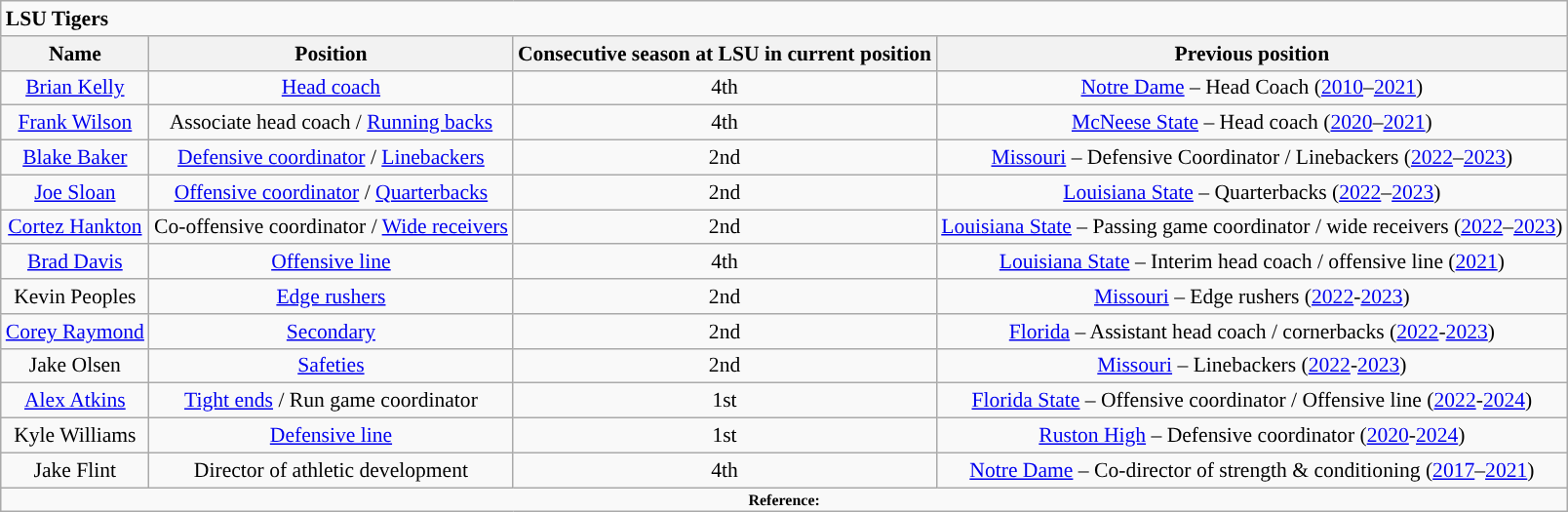<table class="wikitable" style="font-size:90%;">
<tr>
<td colspan=4><strong>LSU Tigers</strong></td>
</tr>
<tr align="center";>
<th>Name</th>
<th>Position</th>
<th>Consecutive season at LSU in current position</th>
<th>Previous position</th>
</tr>
<tr align="center";>
<td><a href='#'>Brian Kelly</a></td>
<td><a href='#'>Head coach</a></td>
<td>4th</td>
<td><a href='#'>Notre Dame</a> – Head Coach (<a href='#'>2010</a>–<a href='#'>2021</a>)</td>
</tr>
<tr align="center";>
<td><a href='#'>Frank Wilson</a></td>
<td>Associate head coach / <a href='#'>Running backs</a></td>
<td>4th</td>
<td><a href='#'>McNeese State</a> – Head coach (<a href='#'>2020</a>–<a href='#'>2021</a>)</td>
</tr>
<tr align="center";>
<td><a href='#'>Blake Baker</a></td>
<td><a href='#'>Defensive coordinator</a> / <a href='#'>Linebackers</a></td>
<td>2nd</td>
<td><a href='#'>Missouri</a> – Defensive Coordinator / Linebackers (<a href='#'>2022</a>–<a href='#'>2023</a>)</td>
</tr>
<tr align="center";>
<td><a href='#'>Joe Sloan</a></td>
<td><a href='#'>Offensive coordinator</a> / <a href='#'>Quarterbacks</a></td>
<td>2nd</td>
<td><a href='#'>Louisiana State</a> – Quarterbacks (<a href='#'>2022</a>–<a href='#'>2023</a>)</td>
</tr>
<tr align="center";>
<td><a href='#'>Cortez Hankton</a></td>
<td>Co-offensive coordinator / <a href='#'>Wide receivers</a></td>
<td>2nd</td>
<td><a href='#'>Louisiana State</a> – Passing game coordinator / wide receivers (<a href='#'>2022</a>–<a href='#'>2023</a>)</td>
</tr>
<tr align="center";>
<td><a href='#'>Brad Davis</a></td>
<td><a href='#'>Offensive line</a></td>
<td>4th</td>
<td><a href='#'>Louisiana State</a> – Interim head coach / offensive line (<a href='#'>2021</a>)</td>
</tr>
<tr align="center";>
<td>Kevin Peoples</td>
<td><a href='#'>Edge rushers</a></td>
<td>2nd</td>
<td><a href='#'>Missouri</a> – Edge rushers (<a href='#'>2022</a>-<a href='#'>2023</a>)</td>
</tr>
<tr align="center";>
<td><a href='#'>Corey Raymond</a></td>
<td><a href='#'>Secondary</a></td>
<td>2nd</td>
<td><a href='#'>Florida</a> – Assistant head coach / cornerbacks (<a href='#'>2022</a>-<a href='#'>2023</a>)</td>
</tr>
<tr align="center";>
<td>Jake Olsen</td>
<td><a href='#'>Safeties</a></td>
<td>2nd</td>
<td><a href='#'>Missouri</a> – Linebackers (<a href='#'>2022</a>-<a href='#'>2023</a>)</td>
</tr>
<tr align="center";>
<td><a href='#'>Alex Atkins</a></td>
<td><a href='#'>Tight ends</a> / Run game coordinator</td>
<td>1st</td>
<td><a href='#'>Florida State</a> – Offensive coordinator / Offensive line (<a href='#'>2022</a>-<a href='#'>2024</a>)</td>
</tr>
<tr align="center";>
<td>Kyle Williams</td>
<td><a href='#'>Defensive line</a></td>
<td>1st</td>
<td><a href='#'>Ruston High</a> – Defensive coordinator (<a href='#'>2020</a>-<a href='#'>2024</a>)</td>
</tr>
<tr align="center";>
<td>Jake Flint</td>
<td>Director of athletic development</td>
<td>4th</td>
<td><a href='#'>Notre Dame</a> – Co-director of strength & conditioning (<a href='#'>2017</a>–<a href='#'>2021</a>)</td>
</tr>
<tr>
<td colspan="4"  style="font-size:8pt; text-align:center;"><strong>Reference:</strong></td>
</tr>
</table>
